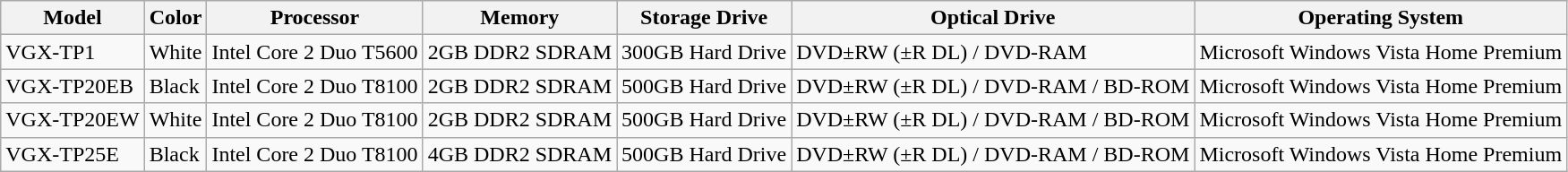<table class="wikitable">
<tr>
<th>Model</th>
<th>Color</th>
<th>Processor</th>
<th>Memory</th>
<th>Storage Drive</th>
<th>Optical Drive</th>
<th>Operating System</th>
</tr>
<tr>
<td>VGX-TP1</td>
<td>White</td>
<td>Intel Core 2 Duo T5600</td>
<td>2GB DDR2 SDRAM</td>
<td>300GB Hard Drive</td>
<td>DVD±RW (±R DL) / DVD-RAM</td>
<td>Microsoft Windows Vista Home Premium</td>
</tr>
<tr>
<td>VGX-TP20EB</td>
<td>Black</td>
<td>Intel Core 2 Duo T8100</td>
<td>2GB DDR2 SDRAM</td>
<td>500GB Hard Drive</td>
<td>DVD±RW (±R DL) / DVD-RAM / BD-ROM</td>
<td>Microsoft Windows Vista Home Premium</td>
</tr>
<tr>
<td>VGX-TP20EW</td>
<td>White</td>
<td>Intel Core 2 Duo T8100</td>
<td>2GB DDR2 SDRAM</td>
<td>500GB Hard Drive</td>
<td>DVD±RW (±R DL) / DVD-RAM / BD-ROM</td>
<td>Microsoft Windows Vista Home Premium</td>
</tr>
<tr>
<td>VGX-TP25E</td>
<td>Black</td>
<td>Intel Core 2 Duo T8100</td>
<td>4GB DDR2 SDRAM</td>
<td>500GB Hard Drive</td>
<td>DVD±RW (±R DL) / DVD-RAM / BD-ROM</td>
<td>Microsoft Windows Vista Home Premium</td>
</tr>
</table>
